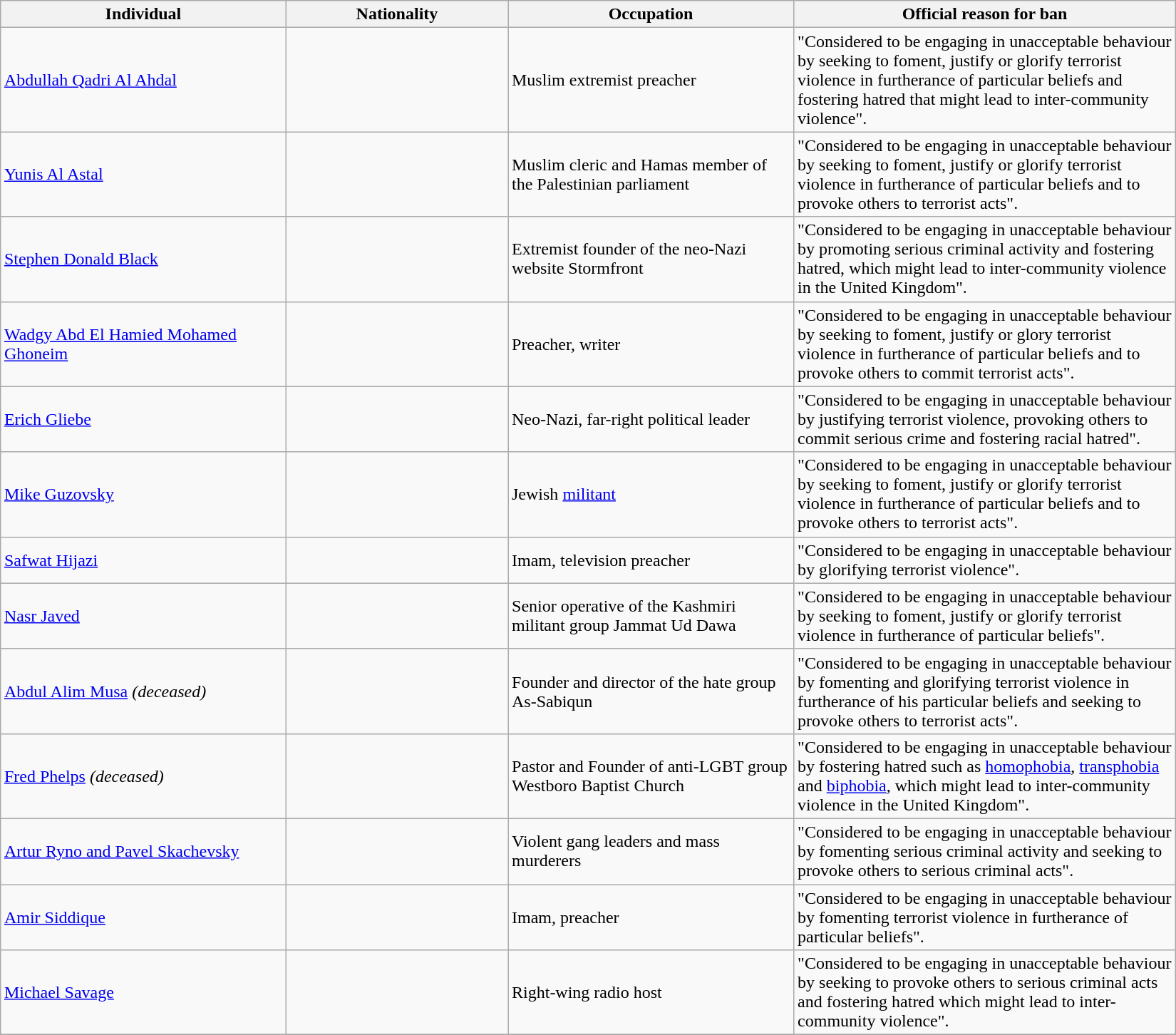<table class="wikitable sortable" style="margin: 1em auto 1em auto">
<tr>
<th width=260>Individual</th>
<th width=200>Nationality</th>
<th width=260>Occupation</th>
<th width=350>Official reason for ban</th>
</tr>
<tr>
<td><a href='#'>Abdullah Qadri Al Ahdal</a></td>
<td><br></td>
<td>Muslim extremist preacher</td>
<td>"Considered to be engaging in unacceptable behaviour by seeking to foment, justify or glorify terrorist violence in furtherance of particular beliefs and fostering hatred that might lead to inter-community violence".</td>
</tr>
<tr>
<td><a href='#'>Yunis Al Astal</a></td>
<td></td>
<td>Muslim cleric and Hamas member of the Palestinian parliament</td>
<td>"Considered to be engaging in unacceptable behaviour by seeking to foment, justify or glorify terrorist violence in furtherance of particular beliefs and to provoke others to terrorist acts".</td>
</tr>
<tr>
<td><a href='#'>Stephen Donald Black</a></td>
<td></td>
<td>Extremist founder of the neo-Nazi website Stormfront</td>
<td>"Considered to be engaging in unacceptable behaviour by promoting serious criminal activity and fostering hatred, which might lead to inter-community violence in the United Kingdom".</td>
</tr>
<tr>
<td><a href='#'>Wadgy Abd El Hamied Mohamed Ghoneim</a></td>
<td></td>
<td>Preacher, writer</td>
<td>"Considered to be engaging in unacceptable behaviour by seeking to foment, justify or glory terrorist violence in furtherance of particular beliefs and to provoke others to commit terrorist acts".</td>
</tr>
<tr>
<td><a href='#'>Erich Gliebe</a></td>
<td></td>
<td>Neo-Nazi, far-right political leader</td>
<td>"Considered to be engaging in unacceptable behaviour by justifying terrorist violence, provoking others to commit serious crime and fostering racial hatred".</td>
</tr>
<tr>
<td><a href='#'>Mike Guzovsky</a></td>
<td><br></td>
<td>Jewish <a href='#'>militant</a></td>
<td>"Considered to be engaging in unacceptable behaviour by seeking to foment, justify or glorify terrorist violence in furtherance of particular beliefs and to provoke others to terrorist acts".</td>
</tr>
<tr>
<td><a href='#'>Safwat Hijazi</a></td>
<td></td>
<td>Imam, television preacher</td>
<td>"Considered to be engaging in unacceptable behaviour by glorifying terrorist violence".</td>
</tr>
<tr>
<td><a href='#'>Nasr Javed</a></td>
<td></td>
<td>Senior operative of the Kashmiri militant group Jammat Ud Dawa</td>
<td>"Considered to be engaging in unacceptable behaviour by seeking to foment, justify or glorify terrorist violence in furtherance of particular beliefs".</td>
</tr>
<tr>
<td><a href='#'>Abdul Alim Musa</a> <em>(deceased)</em></td>
<td></td>
<td>Founder and director of the hate group As-Sabiqun</td>
<td>"Considered to be engaging in unacceptable behaviour by fomenting and glorifying terrorist violence in furtherance of his particular beliefs and seeking to provoke others to terrorist acts".</td>
</tr>
<tr>
<td><a href='#'>Fred Phelps</a> <em>(deceased)</em></td>
<td></td>
<td>Pastor and Founder of anti-LGBT group Westboro Baptist Church</td>
<td>"Considered to be engaging in unacceptable behaviour by fostering hatred such as <a href='#'>homophobia</a>, <a href='#'>transphobia</a> and <a href='#'>biphobia</a>, which might lead to inter-community violence in the United Kingdom".</td>
</tr>
<tr>
<td><a href='#'>Artur Ryno and Pavel Skachevsky</a></td>
<td></td>
<td>Violent gang leaders and mass murderers</td>
<td>"Considered to be engaging in unacceptable behaviour by fomenting serious criminal activity and seeking to provoke others to serious criminal acts".</td>
</tr>
<tr>
<td><a href='#'>Amir Siddique</a></td>
<td></td>
<td>Imam, preacher</td>
<td>"Considered to be engaging in unacceptable behaviour by fomenting terrorist violence in furtherance of particular beliefs".</td>
</tr>
<tr>
<td><a href='#'>Michael Savage</a></td>
<td></td>
<td>Right-wing radio host</td>
<td>"Considered to be engaging in unacceptable behaviour by seeking to provoke others to serious criminal acts and fostering hatred which might lead to inter-community violence".</td>
</tr>
<tr>
</tr>
</table>
